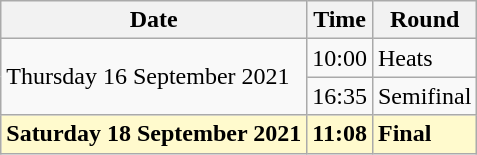<table class="wikitable">
<tr>
<th>Date</th>
<th>Time</th>
<th>Round</th>
</tr>
<tr>
<td rowspan=2>Thursday 16 September 2021</td>
<td>10:00</td>
<td>Heats</td>
</tr>
<tr>
<td>16:35</td>
<td>Semifinal</td>
</tr>
<tr>
<td style=background:lemonchiffon><strong>Saturday 18 September 2021</strong></td>
<td style=background:lemonchiffon><strong>11:08</strong></td>
<td style=background:lemonchiffon><strong>Final</strong></td>
</tr>
</table>
